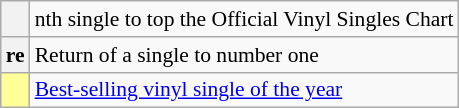<table class="wikitable plainrowheaders sortable" style="font-size:90%;">
<tr>
<th scope=col></th>
<td>nth single to top the Official Vinyl Singles Chart</td>
</tr>
<tr>
<th scope=row style="text-align:center;">re</th>
<td>Return of a single to number one</td>
</tr>
<tr>
<td bgcolor=#FFFF99 align=center></td>
<td><a href='#'>Best-selling vinyl single of the year</a></td>
</tr>
</table>
